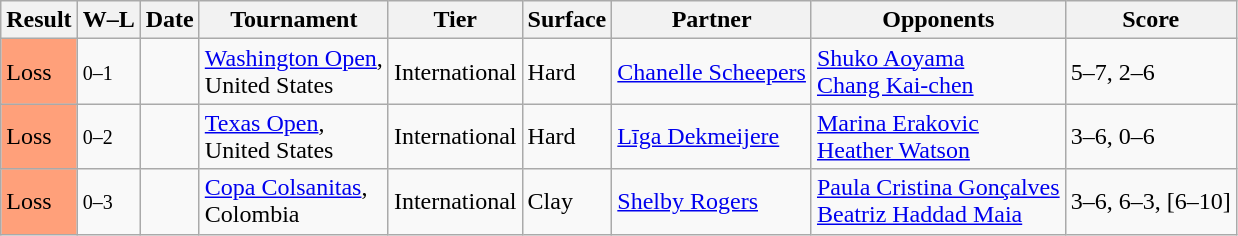<table class="sortable wikitable">
<tr>
<th>Result</th>
<th class="unsortable">W–L</th>
<th>Date</th>
<th>Tournament</th>
<th>Tier</th>
<th>Surface</th>
<th>Partner</th>
<th>Opponents</th>
<th class="unsortable">Score</th>
</tr>
<tr>
<td style="background:#ffa07a;">Loss</td>
<td><small>0–1</small></td>
<td><a href='#'></a></td>
<td><a href='#'>Washington Open</a>, <br>United States</td>
<td>International</td>
<td>Hard</td>
<td> <a href='#'>Chanelle Scheepers</a></td>
<td> <a href='#'>Shuko Aoyama</a> <br>  <a href='#'>Chang Kai-chen</a></td>
<td>5–7, 2–6</td>
</tr>
<tr>
<td style="background:#ffa07a;">Loss</td>
<td><small>0–2</small></td>
<td><a href='#'></a></td>
<td><a href='#'>Texas Open</a>, <br>United States</td>
<td>International</td>
<td>Hard</td>
<td> <a href='#'>Līga Dekmeijere</a></td>
<td> <a href='#'>Marina Erakovic</a> <br>  <a href='#'>Heather Watson</a></td>
<td>3–6, 0–6</td>
</tr>
<tr>
<td style="background:#ffa07a;">Loss</td>
<td><small>0–3</small></td>
<td><a href='#'></a></td>
<td><a href='#'>Copa Colsanitas</a>, <br>Colombia</td>
<td>International</td>
<td>Clay</td>
<td> <a href='#'>Shelby Rogers</a></td>
<td> <a href='#'>Paula Cristina Gonçalves</a> <br>  <a href='#'>Beatriz Haddad Maia</a></td>
<td>3–6, 6–3, [6–10]</td>
</tr>
</table>
